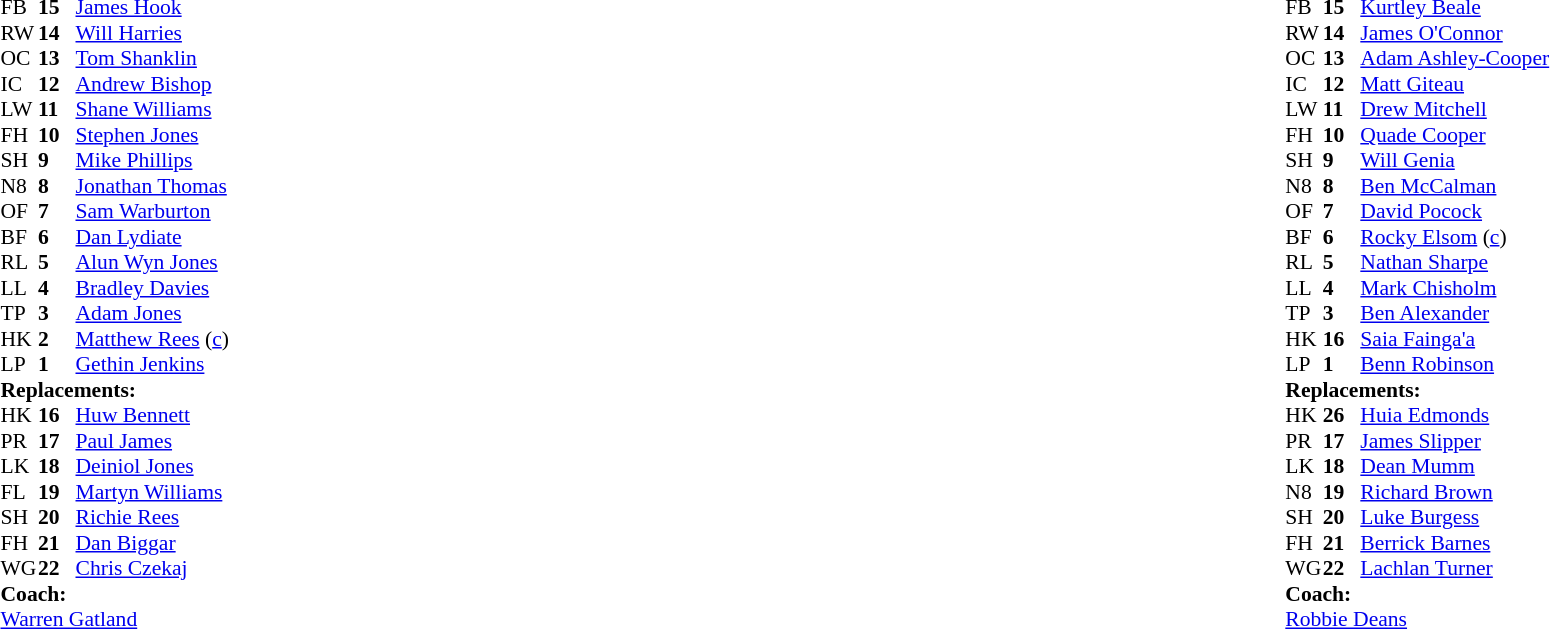<table width="100%">
<tr>
<td valign="top" width="50%"><br><table style="font-size: 90%" cellspacing="0" cellpadding="0">
<tr>
<th width="25"></th>
<th width="25"></th>
</tr>
<tr>
<td>FB</td>
<td><strong>15</strong></td>
<td><a href='#'>James Hook</a></td>
</tr>
<tr>
<td>RW</td>
<td><strong>14</strong></td>
<td><a href='#'>Will Harries</a></td>
</tr>
<tr>
<td>OC</td>
<td><strong>13</strong></td>
<td><a href='#'>Tom Shanklin</a></td>
<td></td>
<td></td>
</tr>
<tr>
<td>IC</td>
<td><strong>12</strong></td>
<td><a href='#'>Andrew Bishop</a></td>
</tr>
<tr>
<td>LW</td>
<td><strong>11</strong></td>
<td><a href='#'>Shane Williams</a></td>
</tr>
<tr>
<td>FH</td>
<td><strong>10</strong></td>
<td><a href='#'>Stephen Jones</a></td>
<td></td>
<td></td>
</tr>
<tr>
<td>SH</td>
<td><strong>9</strong></td>
<td><a href='#'>Mike Phillips</a></td>
<td></td>
<td></td>
</tr>
<tr>
<td>N8</td>
<td><strong>8</strong></td>
<td><a href='#'>Jonathan Thomas</a></td>
</tr>
<tr>
<td>OF</td>
<td><strong>7</strong></td>
<td><a href='#'>Sam Warburton</a></td>
<td></td>
<td></td>
</tr>
<tr>
<td>BF</td>
<td><strong>6</strong></td>
<td><a href='#'>Dan Lydiate</a></td>
</tr>
<tr>
<td>RL</td>
<td><strong>5</strong></td>
<td><a href='#'>Alun Wyn Jones</a></td>
<td></td>
<td></td>
</tr>
<tr>
<td>LL</td>
<td><strong>4</strong></td>
<td><a href='#'>Bradley Davies</a></td>
</tr>
<tr>
<td>TP</td>
<td><strong>3</strong></td>
<td><a href='#'>Adam Jones</a></td>
</tr>
<tr>
<td>HK</td>
<td><strong>2</strong></td>
<td><a href='#'>Matthew Rees</a> (<a href='#'>c</a>)</td>
<td></td>
<td></td>
</tr>
<tr>
<td>LP</td>
<td><strong>1</strong></td>
<td><a href='#'>Gethin Jenkins</a></td>
<td></td>
<td></td>
</tr>
<tr>
<td colspan="4"><strong>Replacements:</strong></td>
</tr>
<tr>
<td>HK</td>
<td><strong>16</strong></td>
<td><a href='#'>Huw Bennett</a></td>
<td></td>
<td></td>
</tr>
<tr>
<td>PR</td>
<td><strong>17</strong></td>
<td><a href='#'>Paul James</a></td>
<td></td>
<td></td>
</tr>
<tr>
<td>LK</td>
<td><strong>18</strong></td>
<td><a href='#'>Deiniol Jones</a></td>
<td></td>
<td></td>
</tr>
<tr>
<td>FL</td>
<td><strong>19</strong></td>
<td><a href='#'>Martyn Williams</a></td>
<td></td>
<td></td>
</tr>
<tr>
<td>SH</td>
<td><strong>20</strong></td>
<td><a href='#'>Richie Rees</a></td>
<td></td>
<td></td>
</tr>
<tr>
<td>FH</td>
<td><strong>21</strong></td>
<td><a href='#'>Dan Biggar</a></td>
<td></td>
<td></td>
</tr>
<tr>
<td>WG</td>
<td><strong>22</strong></td>
<td><a href='#'>Chris Czekaj</a></td>
<td></td>
<td></td>
</tr>
<tr>
<td colspan="4"><strong>Coach:</strong></td>
</tr>
<tr>
<td colspan="4"> <a href='#'>Warren Gatland</a></td>
</tr>
</table>
</td>
<td valign="top" width="50%"><br><table style="font-size: 90%" cellspacing="0" cellpadding="0" align="center">
<tr>
<th width="25"></th>
<th width="25"></th>
</tr>
<tr>
<td>FB</td>
<td><strong>15</strong></td>
<td><a href='#'>Kurtley Beale</a></td>
</tr>
<tr>
<td>RW</td>
<td><strong>14</strong></td>
<td><a href='#'>James O'Connor</a></td>
</tr>
<tr>
<td>OC</td>
<td><strong>13</strong></td>
<td><a href='#'>Adam Ashley-Cooper</a></td>
</tr>
<tr>
<td>IC</td>
<td><strong>12</strong></td>
<td><a href='#'>Matt Giteau</a></td>
<td></td>
</tr>
<tr>
<td>LW</td>
<td><strong>11</strong></td>
<td><a href='#'>Drew Mitchell</a></td>
</tr>
<tr>
<td>FH</td>
<td><strong>10</strong></td>
<td><a href='#'>Quade Cooper</a></td>
</tr>
<tr>
<td>SH</td>
<td><strong>9</strong></td>
<td><a href='#'>Will Genia</a></td>
<td></td>
</tr>
<tr>
<td>N8</td>
<td><strong>8</strong></td>
<td><a href='#'>Ben McCalman</a></td>
</tr>
<tr>
<td>OF</td>
<td><strong>7</strong></td>
<td><a href='#'>David Pocock</a></td>
</tr>
<tr>
<td>BF</td>
<td><strong>6</strong></td>
<td><a href='#'>Rocky Elsom</a> (<a href='#'>c</a>)</td>
</tr>
<tr>
<td>RL</td>
<td><strong>5</strong></td>
<td><a href='#'>Nathan Sharpe</a></td>
</tr>
<tr>
<td>LL</td>
<td><strong>4</strong></td>
<td><a href='#'>Mark Chisholm</a></td>
<td></td>
</tr>
<tr>
<td>TP</td>
<td><strong>3</strong></td>
<td><a href='#'>Ben Alexander</a></td>
<td></td>
</tr>
<tr>
<td>HK</td>
<td><strong>16</strong></td>
<td><a href='#'>Saia Fainga'a</a></td>
<td></td>
</tr>
<tr>
<td>LP</td>
<td><strong>1</strong></td>
<td><a href='#'>Benn Robinson</a></td>
</tr>
<tr>
<td colspan="4"><strong>Replacements:</strong></td>
</tr>
<tr>
<td>HK</td>
<td><strong>26</strong></td>
<td><a href='#'>Huia Edmonds</a></td>
<td></td>
</tr>
<tr>
<td>PR</td>
<td><strong>17</strong></td>
<td><a href='#'>James Slipper</a></td>
<td></td>
</tr>
<tr>
<td>LK</td>
<td><strong>18</strong></td>
<td><a href='#'>Dean Mumm</a></td>
<td></td>
</tr>
<tr>
<td>N8</td>
<td><strong>19</strong></td>
<td><a href='#'>Richard Brown</a></td>
</tr>
<tr>
<td>SH</td>
<td><strong>20</strong></td>
<td><a href='#'>Luke Burgess</a></td>
<td></td>
</tr>
<tr>
<td>FH</td>
<td><strong>21</strong></td>
<td><a href='#'>Berrick Barnes</a></td>
<td></td>
</tr>
<tr>
<td>WG</td>
<td><strong>22</strong></td>
<td><a href='#'>Lachlan Turner</a></td>
</tr>
<tr>
<td colspan="4"><strong>Coach:</strong></td>
</tr>
<tr>
<td colspan="4"> <a href='#'>Robbie Deans</a></td>
</tr>
</table>
</td>
</tr>
</table>
